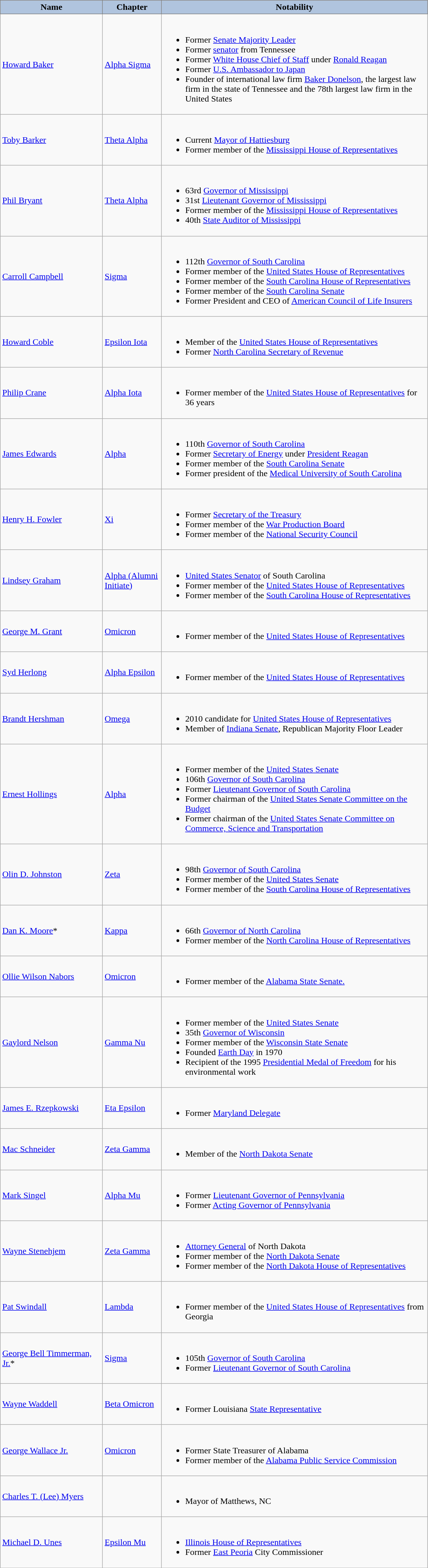<table class="wikitable">
<tr>
<th style="background: #B0C4DE; color:#000000 ;border:solid 1px #808080;" width=180px>Name</th>
<th style="background: #B0C4DE; color:#000000 ;border:solid 1px #808080;" width=100px>Chapter</th>
<th style="background: #B0C4DE; color:#000000 ;border:solid 1px #808080;" width=480px>Notability</th>
</tr>
<tr>
<td><a href='#'>Howard Baker</a></td>
<td><a href='#'>Alpha Sigma</a></td>
<td><br><ul><li>Former <a href='#'>Senate Majority Leader</a></li><li>Former <a href='#'>senator</a> from Tennessee</li><li>Former <a href='#'>White House Chief of Staff</a> under <a href='#'>Ronald Reagan</a></li><li>Former <a href='#'>U.S. Ambassador to Japan</a></li><li>Founder of international law firm <a href='#'>Baker Donelson</a>, the largest law firm in the state of Tennessee and the 78th largest law firm in the United States</li></ul></td>
</tr>
<tr>
<td><a href='#'>Toby Barker</a></td>
<td><a href='#'>Theta Alpha</a></td>
<td><br><ul><li>Current <a href='#'>Mayor of Hattiesburg</a></li><li>Former member of the <a href='#'>Mississippi House of Representatives</a></li></ul></td>
</tr>
<tr>
<td><a href='#'>Phil Bryant</a></td>
<td><a href='#'>Theta Alpha</a></td>
<td><br><ul><li>63rd <a href='#'>Governor of Mississippi</a></li><li>31st <a href='#'>Lieutenant Governor of Mississippi</a></li><li>Former member of the <a href='#'>Mississippi House of Representatives</a></li><li>40th <a href='#'>State Auditor of Mississippi</a></li></ul></td>
</tr>
<tr>
<td><a href='#'>Carroll Campbell</a></td>
<td><a href='#'>Sigma</a></td>
<td><br><ul><li>112th <a href='#'>Governor of South Carolina</a></li><li>Former member of the <a href='#'>United States House of Representatives</a></li><li>Former member of the <a href='#'>South Carolina House of Representatives</a></li><li>Former member of the <a href='#'>South Carolina Senate</a></li><li>Former President and CEO of <a href='#'>American Council of Life Insurers</a></li></ul></td>
</tr>
<tr>
<td><a href='#'>Howard Coble</a></td>
<td><a href='#'>Epsilon Iota</a></td>
<td><br><ul><li>Member of the <a href='#'>United States House of Representatives</a></li><li>Former <a href='#'>North Carolina Secretary of Revenue</a></li></ul></td>
</tr>
<tr>
<td><a href='#'>Philip Crane</a></td>
<td><a href='#'>Alpha Iota</a></td>
<td><br><ul><li>Former member of the <a href='#'>United States House of Representatives</a> for 36 years</li></ul></td>
</tr>
<tr>
<td><a href='#'>James Edwards</a></td>
<td><a href='#'>Alpha</a></td>
<td><br><ul><li>110th <a href='#'>Governor of South Carolina</a></li><li>Former <a href='#'>Secretary of Energy</a> under <a href='#'>President Reagan</a></li><li>Former member of the <a href='#'>South Carolina Senate</a></li><li>Former president of the <a href='#'>Medical University of South Carolina</a></li></ul></td>
</tr>
<tr>
<td><a href='#'>Henry H. Fowler</a></td>
<td><a href='#'>Xi</a></td>
<td><br><ul><li>Former <a href='#'>Secretary of the Treasury</a></li><li>Former member of the <a href='#'>War Production Board</a></li><li>Former member of the <a href='#'>National Security Council</a></li></ul></td>
</tr>
<tr>
<td><a href='#'>Lindsey Graham</a></td>
<td><a href='#'>Alpha (Alumni Initiate)</a></td>
<td><br><ul><li><a href='#'>United States Senator</a> of South Carolina</li><li>Former member of the <a href='#'>United States House of Representatives</a></li><li>Former member of the <a href='#'>South Carolina House of Representatives</a></li></ul></td>
</tr>
<tr>
<td><a href='#'>George M. Grant</a></td>
<td><a href='#'>Omicron</a></td>
<td><br><ul><li>Former member of the <a href='#'>United States House of Representatives</a></li></ul></td>
</tr>
<tr>
<td><a href='#'>Syd Herlong</a></td>
<td><a href='#'>Alpha Epsilon</a></td>
<td><br><ul><li>Former member of the <a href='#'>United States House of Representatives</a></li></ul></td>
</tr>
<tr>
<td><a href='#'>Brandt Hershman</a></td>
<td><a href='#'>Omega</a></td>
<td><br><ul><li>2010 candidate for <a href='#'>United States House of Representatives</a></li><li>Member of <a href='#'>Indiana Senate</a>, Republican Majority Floor Leader</li></ul></td>
</tr>
<tr>
<td><a href='#'>Ernest Hollings</a></td>
<td><a href='#'>Alpha</a></td>
<td><br><ul><li>Former member of the <a href='#'>United States Senate</a></li><li>106th <a href='#'>Governor of South Carolina</a></li><li>Former <a href='#'>Lieutenant Governor of South Carolina</a></li><li>Former chairman of the <a href='#'>United States Senate Committee on the Budget</a></li><li>Former chairman of the <a href='#'>United States Senate Committee on Commerce, Science and Transportation</a></li></ul></td>
</tr>
<tr>
<td><a href='#'>Olin D. Johnston</a></td>
<td><a href='#'>Zeta</a></td>
<td><br><ul><li>98th <a href='#'>Governor of South Carolina</a></li><li>Former member of the <a href='#'>United States Senate</a></li><li>Former member of the <a href='#'>South Carolina House of Representatives</a></li></ul></td>
</tr>
<tr>
<td><a href='#'>Dan K. Moore</a>*</td>
<td><a href='#'>Kappa</a></td>
<td><br><ul><li>66th <a href='#'>Governor of North Carolina</a></li><li>Former member of the <a href='#'>North Carolina House of Representatives</a></li></ul></td>
</tr>
<tr>
<td><a href='#'>Ollie Wilson Nabors</a></td>
<td><a href='#'>Omicron</a></td>
<td><br><ul><li>Former member of the <a href='#'>Alabama State Senate.</a></li></ul></td>
</tr>
<tr>
<td><a href='#'>Gaylord Nelson</a></td>
<td><a href='#'>Gamma Nu</a></td>
<td><br><ul><li>Former member of the <a href='#'>United States Senate</a></li><li>35th <a href='#'>Governor of Wisconsin</a></li><li>Former member of the <a href='#'>Wisconsin State Senate</a></li><li>Founded <a href='#'>Earth Day</a> in 1970</li><li>Recipient of the 1995 <a href='#'>Presidential Medal of Freedom</a> for his environmental work</li></ul></td>
</tr>
<tr>
<td><a href='#'>James E. Rzepkowski</a></td>
<td><a href='#'>Eta Epsilon</a></td>
<td><br><ul><li>Former <a href='#'>Maryland Delegate</a></li></ul></td>
</tr>
<tr>
<td><a href='#'>Mac Schneider</a></td>
<td><a href='#'>Zeta Gamma</a></td>
<td><br><ul><li>Member of the <a href='#'>North Dakota Senate</a></li></ul></td>
</tr>
<tr>
<td><a href='#'>Mark Singel</a></td>
<td><a href='#'>Alpha Mu</a></td>
<td><br><ul><li>Former <a href='#'>Lieutenant Governor of Pennsylvania</a></li><li>Former <a href='#'>Acting Governor of Pennsylvania</a></li></ul></td>
</tr>
<tr>
<td><a href='#'>Wayne Stenehjem</a></td>
<td><a href='#'>Zeta Gamma</a></td>
<td><br><ul><li><a href='#'>Attorney General</a> of North Dakota</li><li>Former member of the <a href='#'>North Dakota Senate</a></li><li>Former member of the <a href='#'>North Dakota House of Representatives</a></li></ul></td>
</tr>
<tr>
<td><a href='#'>Pat Swindall</a></td>
<td><a href='#'>Lambda</a></td>
<td><br><ul><li>Former member of the <a href='#'>United States House of Representatives</a> from Georgia</li></ul></td>
</tr>
<tr>
<td><a href='#'>George Bell Timmerman, Jr.</a>*</td>
<td><a href='#'>Sigma</a></td>
<td><br><ul><li>105th <a href='#'>Governor of South Carolina</a></li><li>Former <a href='#'>Lieutenant Governor of South Carolina</a></li></ul></td>
</tr>
<tr>
<td><a href='#'>Wayne Waddell</a></td>
<td><a href='#'>Beta Omicron</a></td>
<td><br><ul><li>Former Louisiana <a href='#'>State Representative</a></li></ul></td>
</tr>
<tr>
<td><a href='#'>George Wallace Jr.</a></td>
<td><a href='#'>Omicron</a></td>
<td><br><ul><li>Former State Treasurer of Alabama</li><li>Former member of the <a href='#'>Alabama Public Service Commission</a></li></ul></td>
</tr>
<tr>
<td><a href='#'>Charles T. (Lee) Myers</a></td>
<td></td>
<td><br><ul><li>Mayor of Matthews, NC</li></ul></td>
</tr>
<tr>
<td><a href='#'>Michael D. Unes</a></td>
<td><a href='#'>Epsilon Mu</a></td>
<td><br><ul><li><a href='#'>Illinois House of Representatives</a></li><li>Former <a href='#'>East Peoria</a> City Commissioner</li></ul></td>
</tr>
<tr>
</tr>
</table>
